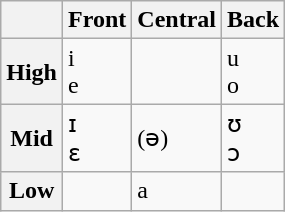<table class="wikitable">
<tr>
<th></th>
<th>Front</th>
<th>Central</th>
<th>Back</th>
</tr>
<tr>
<th>High</th>
<td>i<br>e</td>
<td></td>
<td>u<br>o</td>
</tr>
<tr>
<th>Mid</th>
<td>ɪ<br>ɛ</td>
<td>(ə)</td>
<td>ʊ<br>ɔ</td>
</tr>
<tr>
<th>Low</th>
<td></td>
<td>a</td>
<td></td>
</tr>
</table>
